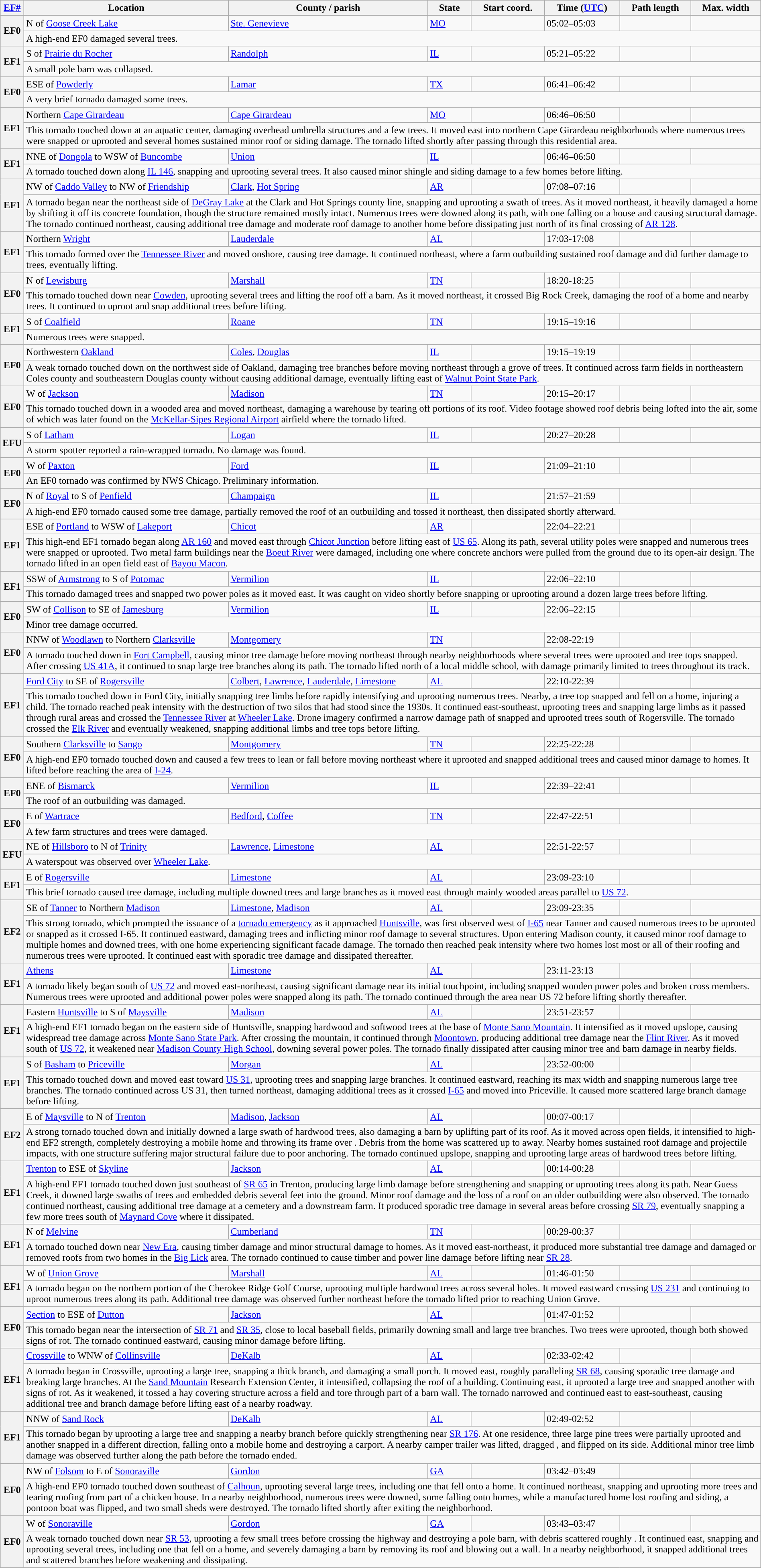<table class="wikitable sortable" style="width:100%;">
<tr>
<th scope="col" width="2%" align="center"><a href='#'>EF#</a></th>
<th scope="col" align="center" class="unsortable">Location</th>
<th scope="col" align="center" class="unsortable">County / parish</th>
<th scope="col" align="center">State</th>
<th scope="col" align="center">Start coord.</th>
<th scope="col" align="center">Time (<a href='#'>UTC</a>)</th>
<th scope="col" align="center">Path length</th>
<th scope="col" align="center">Max. width</th>
</tr>
<tr>
<th scope="row" rowspan="2" style="background-color:#">EF0</th>
<td>N of <a href='#'>Goose Creek Lake</a></td>
<td><a href='#'>Ste. Genevieve</a></td>
<td><a href='#'>MO</a></td>
<td></td>
<td>05:02–05:03</td>
<td></td>
<td></td>
</tr>
<tr class="expand-child">
<td colspan="7" border-bottom: 1px solid black;>A high-end EF0 damaged several trees.</td>
</tr>
<tr>
<th scope="row" rowspan="2" style="background-color:#">EF1</th>
<td>S of <a href='#'>Prairie du Rocher</a></td>
<td><a href='#'>Randolph</a></td>
<td><a href='#'>IL</a></td>
<td></td>
<td>05:21–05:22</td>
<td></td>
<td></td>
</tr>
<tr class="expand-child">
<td colspan="7" border-bottom: 1px solid black;>A small pole barn was collapsed.</td>
</tr>
<tr>
<th scope="row" rowspan="2" style="background-color:#">EF0</th>
<td>ESE of <a href='#'>Powderly</a></td>
<td><a href='#'>Lamar</a></td>
<td><a href='#'>TX</a></td>
<td></td>
<td>06:41–06:42</td>
<td></td>
<td></td>
</tr>
<tr class="expand-child">
<td colspan="7" border-bottom: 1px solid black;>A very brief tornado damaged some trees.</td>
</tr>
<tr>
<th scope="row" rowspan="2" style="background-color:#">EF1</th>
<td>Northern <a href='#'>Cape Girardeau</a></td>
<td><a href='#'>Cape Girardeau</a></td>
<td><a href='#'>MO</a></td>
<td></td>
<td>06:46–06:50</td>
<td></td>
<td></td>
</tr>
<tr class="expand-child">
<td colspan="7" border-bottom: 1px solid black;>This tornado touched down at an aquatic center, damaging overhead umbrella structures and a few trees. It moved east into northern Cape Girardeau neighborhoods where numerous trees were snapped or uprooted and several homes sustained minor roof or siding damage. The tornado lifted shortly after passing through this residential area.</td>
</tr>
<tr>
<th scope="row" rowspan="2" style="background-color:#">EF1</th>
<td>NNE of <a href='#'>Dongola</a> to WSW of <a href='#'>Buncombe</a></td>
<td><a href='#'>Union</a></td>
<td><a href='#'>IL</a></td>
<td></td>
<td>06:46–06:50</td>
<td></td>
<td></td>
</tr>
<tr class="expand-child">
<td colspan="7" border-bottom: 1px solid black;>A tornado touched down along <a href='#'>IL 146</a>, snapping and uprooting several trees. It also caused minor shingle and siding damage to a few homes before lifting.</td>
</tr>
<tr>
<th scope="row" rowspan="2" style="background-color:#">EF1</th>
<td>NW of <a href='#'>Caddo Valley</a> to NW of <a href='#'>Friendship</a></td>
<td><a href='#'>Clark</a>, <a href='#'>Hot Spring</a></td>
<td><a href='#'>AR</a></td>
<td></td>
<td>07:08–07:16</td>
<td></td>
<td></td>
</tr>
<tr class="expand-child">
<td colspan="7" border-bottom: 1px solid black;>A tornado began near the northeast side of <a href='#'>DeGray Lake</a> at the Clark and Hot Springs county line, snapping and uprooting a swath of trees. As it moved northeast, it heavily damaged a home by shifting it off its concrete foundation, though the structure remained mostly intact. Numerous trees were downed along its path, with one falling on a house and causing structural damage. The tornado continued northeast, causing additional tree damage and moderate roof damage to another home before dissipating just north of its final crossing of <a href='#'>AR 128</a>.</td>
</tr>
<tr>
<th scope="row" rowspan="2" style="background-color:#">EF1</th>
<td>Northern <a href='#'>Wright</a></td>
<td><a href='#'>Lauderdale</a></td>
<td><a href='#'>AL</a></td>
<td></td>
<td>17:03-17:08</td>
<td></td>
<td></td>
</tr>
<tr class="expand-child">
<td colspan="7" border-bottom: 1px solid black;>This tornado formed over the <a href='#'>Tennessee River</a> and moved onshore, causing tree damage. It continued northeast, where a farm outbuilding sustained roof damage and did further damage to trees, eventually lifting.</td>
</tr>
<tr>
<th scope="row" rowspan="2" style="background-color:#">EF0</th>
<td>N of <a href='#'>Lewisburg</a></td>
<td><a href='#'>Marshall</a></td>
<td><a href='#'>TN</a></td>
<td></td>
<td>18:20-18:25</td>
<td></td>
<td></td>
</tr>
<tr class="expand-child">
<td colspan="7" border-bottom: 1px solid black;>This tornado touched down near <a href='#'>Cowden</a>, uprooting several trees and lifting the roof off a barn. As it moved northeast, it crossed Big Rock Creek, damaging the roof of a home and nearby trees. It continued to uproot and snap additional trees before lifting.</td>
</tr>
<tr>
<th scope="row" rowspan="2" style="background-color:#">EF1</th>
<td>S of <a href='#'>Coalfield</a></td>
<td><a href='#'>Roane</a></td>
<td><a href='#'>TN</a></td>
<td></td>
<td>19:15–19:16</td>
<td></td>
<td></td>
</tr>
<tr class="expand-child">
<td colspan="7" border-bottom: 1px solid black;>Numerous trees were snapped.</td>
</tr>
<tr>
<th scope="row" rowspan="2" style="background-color:#">EF0</th>
<td>Northwestern <a href='#'>Oakland</a></td>
<td><a href='#'>Coles</a>, <a href='#'>Douglas</a></td>
<td><a href='#'>IL</a></td>
<td></td>
<td>19:15–19:19</td>
<td></td>
<td></td>
</tr>
<tr class="expand-child">
<td colspan="7" border-bottom: 1px solid black;>A weak tornado touched down on the northwest side of Oakland, damaging tree branches before moving northeast through a grove of trees. It continued across farm fields in northeastern Coles county and southeastern Douglas county without causing additional damage, eventually lifting east of <a href='#'>Walnut Point State Park</a>.</td>
</tr>
<tr>
<th scope="row" rowspan="2" style="background-color:#">EF0</th>
<td>W of <a href='#'>Jackson</a></td>
<td><a href='#'>Madison</a></td>
<td><a href='#'>TN</a></td>
<td></td>
<td>20:15–20:17</td>
<td></td>
<td></td>
</tr>
<tr class="expand-child">
<td colspan="7" border-bottom: 1px solid black;>This tornado touched down in a wooded area and moved northeast, damaging a warehouse by tearing off portions of its roof. Video footage showed roof debris being lofted into the air, some of which was later found on the <a href='#'>McKellar-Sipes Regional Airport</a> airfield where the tornado lifted.</td>
</tr>
<tr>
<th scope="row" rowspan="2" style="background-color:#">EFU</th>
<td>S of <a href='#'>Latham</a></td>
<td><a href='#'>Logan</a></td>
<td><a href='#'>IL</a></td>
<td></td>
<td>20:27–20:28</td>
<td></td>
<td></td>
</tr>
<tr class="expand-child">
<td colspan="7" border-bottom: 1px solid black;>A storm spotter reported a rain-wrapped tornado. No damage was found.</td>
</tr>
<tr>
<th scope="row" rowspan="2" style="background-color:#">EF0</th>
<td>W of <a href='#'>Paxton</a></td>
<td><a href='#'>Ford</a></td>
<td><a href='#'>IL</a></td>
<td></td>
<td>21:09–21:10</td>
<td></td>
<td></td>
</tr>
<tr class="expand-child">
<td colspan="7" border-bottom: 1px solid black;>An EF0 tornado was confirmed by NWS Chicago. Preliminary information.</td>
</tr>
<tr>
<th scope="row" rowspan="2" style="background-color:#">EF0</th>
<td>N of <a href='#'>Royal</a> to S of <a href='#'>Penfield</a></td>
<td><a href='#'>Champaign</a></td>
<td><a href='#'>IL</a></td>
<td></td>
<td>21:57–21:59</td>
<td></td>
<td></td>
</tr>
<tr class="expand-child">
<td colspan="7" border-bottom: 1px solid black;>A high-end EF0 tornado caused some tree damage, partially removed the roof of an outbuilding and tossed it northeast, then dissipated shortly afterward.</td>
</tr>
<tr>
<th scope="row" rowspan="2" style="background-color:#">EF1</th>
<td>ESE of <a href='#'>Portland</a> to WSW of <a href='#'>Lakeport</a></td>
<td><a href='#'>Chicot</a></td>
<td><a href='#'>AR</a></td>
<td></td>
<td>22:04–22:21</td>
<td></td>
<td></td>
</tr>
<tr class="expand-child">
<td colspan="7" border-bottom: 1px solid black;>This high-end EF1 tornado began along <a href='#'>AR 160</a> and moved east through <a href='#'>Chicot Junction</a> before lifting east of <a href='#'>US 65</a>. Along its path, several utility poles were snapped and numerous trees were snapped or uprooted. Two metal farm buildings near the <a href='#'>Boeuf River</a> were damaged, including one where concrete anchors were pulled from the ground due to its open-air design. The tornado lifted in an open field east of <a href='#'>Bayou Macon</a>.</td>
</tr>
<tr>
<th scope="row" rowspan="2" style="background-color:#">EF1</th>
<td>SSW of <a href='#'>Armstrong</a> to S of <a href='#'>Potomac</a></td>
<td><a href='#'>Vermilion</a></td>
<td><a href='#'>IL</a></td>
<td></td>
<td>22:06–22:10</td>
<td></td>
<td></td>
</tr>
<tr class="expand-child">
<td colspan="7" border-bottom: 1px solid black;>This tornado damaged trees and snapped two power poles as it moved east. It was caught on video shortly before snapping or uprooting around a dozen large trees before lifting.</td>
</tr>
<tr>
<th scope="row" rowspan="2" style="background-color:#">EF0</th>
<td>SW of <a href='#'>Collison</a> to SE of <a href='#'>Jamesburg</a></td>
<td><a href='#'>Vermilion</a></td>
<td><a href='#'>IL</a></td>
<td></td>
<td>22:06–22:15</td>
<td></td>
<td></td>
</tr>
<tr class="expand-child">
<td colspan="7" border-bottom: 1px solid black;>Minor tree damage occurred.</td>
</tr>
<tr>
<th scope="row" rowspan="2" style="background-color:#">EF0</th>
<td>NNW of <a href='#'>Woodlawn</a> to Northern <a href='#'>Clarksville</a></td>
<td><a href='#'>Montgomery</a></td>
<td><a href='#'>TN</a></td>
<td></td>
<td>22:08-22:19</td>
<td></td>
<td></td>
</tr>
<tr class="expand-child">
<td colspan="7" border-bottom: 1px solid black;>A tornado touched down in <a href='#'>Fort Campbell</a>, causing minor tree damage before moving northeast through nearby neighborhoods where several trees were uprooted and tree tops snapped. After crossing <a href='#'>US 41A</a>, it continued to snap large tree branches along its path. The tornado lifted north of a local middle school, with damage primarily limited to trees throughout its track.</td>
</tr>
<tr>
<th scope="row" rowspan="2" style="background-color:#">EF1</th>
<td><a href='#'>Ford City</a> to SE of <a href='#'>Rogersville</a></td>
<td><a href='#'>Colbert</a>, <a href='#'>Lawrence</a>, <a href='#'>Lauderdale</a>, <a href='#'>Limestone</a></td>
<td><a href='#'>AL</a></td>
<td></td>
<td>22:10-22:39</td>
<td></td>
<td></td>
</tr>
<tr class="expand-child">
<td colspan="7" border-bottom: 1px solid black;>This tornado touched down in Ford City, initially snapping tree limbs before rapidly intensifying and uprooting numerous trees. Nearby, a tree top snapped and fell on a home, injuring a child. The tornado reached peak intensity with the destruction of two silos that had stood since the 1930s. It continued east-southeast, uprooting trees and snapping large limbs as it passed through rural areas and crossed the <a href='#'>Tennessee River</a> at <a href='#'>Wheeler Lake</a>. Drone imagery confirmed a narrow damage path of snapped and uprooted trees south of Rogersville. The tornado crossed the <a href='#'>Elk River</a> and eventually weakened, snapping additional limbs and tree tops before lifting.</td>
</tr>
<tr>
<th scope="row" rowspan="2" style="background-color:#">EF0</th>
<td>Southern <a href='#'>Clarksville</a> to <a href='#'>Sango</a></td>
<td><a href='#'>Montgomery</a></td>
<td><a href='#'>TN</a></td>
<td></td>
<td>22:25-22:28</td>
<td></td>
<td></td>
</tr>
<tr class="expand-child">
<td colspan="7" border-bottom: 1px solid black;>A high-end EF0 tornado touched down and caused a few trees to lean or fall before moving northeast where it uprooted and snapped additional trees and caused minor damage to homes. It lifted before reaching the area of <a href='#'>I-24</a>.</td>
</tr>
<tr>
<th scope="row" rowspan="2" style="background-color:#">EF0</th>
<td>ENE of <a href='#'>Bismarck</a></td>
<td><a href='#'>Vermilion</a></td>
<td><a href='#'>IL</a></td>
<td></td>
<td>22:39–22:41</td>
<td></td>
<td></td>
</tr>
<tr class="expand-child">
<td colspan="7" border-bottom: 1px solid black;>The roof of an outbuilding was damaged.</td>
</tr>
<tr>
<th scope="row" rowspan="2" style="background-color:#">EF0</th>
<td>E of <a href='#'>Wartrace</a></td>
<td><a href='#'>Bedford</a>, <a href='#'>Coffee</a></td>
<td><a href='#'>TN</a></td>
<td></td>
<td>22:47-22:51</td>
<td></td>
<td></td>
</tr>
<tr class="expand-child">
<td colspan="7" border-bottom: 1px solid black;>A few farm structures and trees were damaged.</td>
</tr>
<tr>
<th scope="row" rowspan="2" style="background-color:#">EFU</th>
<td>NE of <a href='#'>Hillsboro</a> to N of <a href='#'>Trinity</a></td>
<td><a href='#'>Lawrence</a>, <a href='#'>Limestone</a></td>
<td><a href='#'>AL</a></td>
<td></td>
<td>22:51-22:57</td>
<td></td>
<td></td>
</tr>
<tr class="expand-child">
<td colspan="7" border-bottom: 1px solid black;>A waterspout was observed over <a href='#'>Wheeler Lake</a>.</td>
</tr>
<tr>
<th scope="row" rowspan="2" style="background-color:#">EF1</th>
<td>E of <a href='#'>Rogersville</a></td>
<td><a href='#'>Limestone</a></td>
<td><a href='#'>AL</a></td>
<td></td>
<td>23:09-23:10</td>
<td></td>
<td></td>
</tr>
<tr class="expand-child">
<td colspan="7" border-bottom: 1px solid black;>This brief tornado caused tree damage, including multiple downed trees and large branches as it moved east through mainly wooded areas parallel to <a href='#'>US 72</a>.</td>
</tr>
<tr>
<th scope="row" rowspan="2" style="background-color:#">EF2</th>
<td>SE of <a href='#'>Tanner</a> to Northern <a href='#'>Madison</a></td>
<td><a href='#'>Limestone</a>, <a href='#'>Madison</a></td>
<td><a href='#'>AL</a></td>
<td></td>
<td>23:09-23:35</td>
<td></td>
<td></td>
</tr>
<tr class="expand-child">
<td colspan="7" border-bottom: 1px solid black;>This strong tornado, which prompted the issuance of a <a href='#'>tornado emergency</a> as it approached <a href='#'>Huntsville</a>, was first observed west of <a href='#'>I-65</a> near Tanner and caused numerous trees to be uprooted or snapped as it crossed I-65. It continued eastward, damaging trees and inflicting minor roof damage to several structures. Upon entering Madison county, it caused minor roof damage to multiple homes and downed trees, with one home experiencing significant facade damage. The tornado then reached peak intensity where two homes lost most or all of their roofing and numerous trees were uprooted. It continued east with sporadic tree damage and dissipated thereafter.</td>
</tr>
<tr>
<th scope="row" rowspan="2" style="background-color:#">EF1</th>
<td><a href='#'>Athens</a></td>
<td><a href='#'>Limestone</a></td>
<td><a href='#'>AL</a></td>
<td></td>
<td>23:11-23:13</td>
<td></td>
<td></td>
</tr>
<tr class="expand-child">
<td colspan="7" border-bottom: 1px solid black;>A tornado likely began south of <a href='#'>US 72</a> and moved east-northeast, causing significant damage near its initial touchpoint, including snapped wooden power poles and broken cross members. Numerous trees were uprooted and additional power poles were snapped along its path. The tornado continued through the area near US 72 before lifting shortly thereafter.</td>
</tr>
<tr>
<th scope="row" rowspan="2" style="background-color:#">EF1</th>
<td>Eastern <a href='#'>Huntsville</a> to S of <a href='#'>Maysville</a></td>
<td><a href='#'>Madison</a></td>
<td><a href='#'>AL</a></td>
<td></td>
<td>23:51-23:57</td>
<td></td>
<td></td>
</tr>
<tr class="expand-child">
<td colspan="7" border-bottom: 1px solid black;>A high-end EF1 tornado began on the eastern side of Huntsville, snapping hardwood and softwood trees at the base of <a href='#'>Monte Sano Mountain</a>. It intensified as it moved upslope, causing widespread tree damage across <a href='#'>Monte Sano State Park</a>. After crossing the mountain, it continued through <a href='#'>Moontown</a>, producing additional tree damage near the <a href='#'>Flint River</a>. As it moved south of <a href='#'>US 72</a>, it weakened near <a href='#'>Madison County High School</a>, downing several power poles. The tornado finally dissipated after causing minor tree and barn damage in nearby fields.</td>
</tr>
<tr>
<th scope="row" rowspan="2" style="background-color:#">EF1</th>
<td>S of <a href='#'>Basham</a> to <a href='#'>Priceville</a></td>
<td><a href='#'>Morgan</a></td>
<td><a href='#'>AL</a></td>
<td></td>
<td>23:52-00:00</td>
<td></td>
<td></td>
</tr>
<tr class="expand-child">
<td colspan="7" border-bottom: 1px solid black;>This tornado touched down and moved east toward <a href='#'>US 31</a>, uprooting trees and snapping large branches. It continued eastward, reaching its max width and snapping numerous large tree branches. The tornado continued across US 31, then turned northeast, damaging additional trees as it crossed <a href='#'>I-65</a> and moved into Priceville. It caused more scattered large branch damage before lifting.</td>
</tr>
<tr>
<th scope="row" rowspan="2" style="background-color:#">EF2</th>
<td>E of <a href='#'>Maysville</a> to N of <a href='#'>Trenton</a></td>
<td><a href='#'>Madison</a>, <a href='#'>Jackson</a></td>
<td><a href='#'>AL</a></td>
<td></td>
<td>00:07-00:17</td>
<td></td>
<td></td>
</tr>
<tr class="expand-child">
<td colspan="7" border-bottom: 1px solid black;>A strong tornado touched down and initially downed a large swath of hardwood trees, also damaging a barn by uplifting part of its roof. As it moved across open fields, it intensified to high-end EF2 strength, completely destroying a mobile home and throwing its frame over . Debris from the home was scattered up to  away. Nearby homes sustained roof damage and projectile impacts, with one structure suffering major structural failure due to poor anchoring. The tornado continued upslope, snapping and uprooting large areas of hardwood trees before lifting.</td>
</tr>
<tr>
<th scope="row" rowspan="2" style="background-color:#">EF1</th>
<td><a href='#'>Trenton</a> to ESE of <a href='#'>Skyline</a></td>
<td><a href='#'>Jackson</a></td>
<td><a href='#'>AL</a></td>
<td></td>
<td>00:14-00:28</td>
<td></td>
<td></td>
</tr>
<tr class="expand-child">
<td colspan="7" border-bottom: 1px solid black;>A high-end EF1 tornado touched down just southeast of <a href='#'>SR 65</a> in Trenton, producing large limb damage before strengthening and snapping or uprooting trees along its path. Near Guess Creek, it downed large swaths of trees and embedded debris several feet into the ground. Minor roof damage and the loss of a roof on an older outbuilding were also observed. The tornado continued northeast, causing additional tree damage at a cemetery and a downstream farm. It produced sporadic tree damage in several areas before crossing <a href='#'>SR 79</a>, eventually snapping a few more trees south of <a href='#'>Maynard Cove</a> where it dissipated.</td>
</tr>
<tr>
<th scope="row" rowspan="2" style="background-color:#">EF1</th>
<td>N of <a href='#'>Melvine</a></td>
<td><a href='#'>Cumberland</a></td>
<td><a href='#'>TN</a></td>
<td></td>
<td>00:29-00:37</td>
<td></td>
<td></td>
</tr>
<tr class="expand-child">
<td colspan="7" border-bottom: 1px solid black;>A tornado touched down near <a href='#'>New Era</a>, causing timber damage and minor structural damage to homes. As it moved east-northeast, it produced more substantial tree damage and damaged or removed roofs from two homes in the <a href='#'>Big Lick</a> area. The tornado continued to cause timber and power line damage before lifting near <a href='#'>SR 28</a>.</td>
</tr>
<tr>
<th scope="row" rowspan="2" style="background-color:#">EF1</th>
<td>W of <a href='#'>Union Grove</a></td>
<td><a href='#'>Marshall</a></td>
<td><a href='#'>AL</a></td>
<td></td>
<td>01:46-01:50</td>
<td></td>
<td></td>
</tr>
<tr class="expand-child">
<td colspan="7" border-bottom: 1px solid black;>A tornado began on the northern portion of the Cherokee Ridge Golf Course, uprooting multiple hardwood trees across several holes. It moved eastward crossing <a href='#'>US 231</a> and continuing to uproot numerous trees along its path. Additional tree damage was observed further northeast before the tornado lifted prior to reaching Union Grove.</td>
</tr>
<tr>
<th scope="row" rowspan="2" style="background-color:#">EF0</th>
<td><a href='#'>Section</a> to ESE of <a href='#'>Dutton</a></td>
<td><a href='#'>Jackson</a></td>
<td><a href='#'>AL</a></td>
<td></td>
<td>01:47-01:52</td>
<td></td>
<td></td>
</tr>
<tr class="expand-child">
<td colspan="7" border-bottom: 1px solid black;>This tornado began near the intersection of <a href='#'>SR 71</a> and <a href='#'>SR 35</a>, close to local baseball fields, primarily downing small and large tree branches. Two trees were uprooted, though both showed signs of rot. The tornado continued eastward, causing minor damage before lifting.</td>
</tr>
<tr>
<th scope="row" rowspan="2" style="background-color:#">EF1</th>
<td><a href='#'>Crossville</a> to WNW of <a href='#'>Collinsville</a></td>
<td><a href='#'>DeKalb</a></td>
<td><a href='#'>AL</a></td>
<td></td>
<td>02:33-02:42</td>
<td></td>
<td></td>
</tr>
<tr class="expand-child">
<td colspan="7" border-bottom: 1px solid black;>A tornado began in Crossville, uprooting a large tree, snapping a thick branch, and damaging a small porch. It moved east, roughly paralleling <a href='#'>SR 68</a>, causing sporadic tree damage and breaking large branches. At the <a href='#'>Sand Mountain</a> Research Extension Center, it intensified, collapsing the roof of a building. Continuing east, it uprooted a large tree and snapped another with signs of rot. As it weakened, it tossed a hay covering structure across a field and tore through part of a barn wall. The tornado narrowed and continued east to east-southeast, causing additional tree and branch damage before lifting east of a nearby roadway.</td>
</tr>
<tr>
<th scope="row" rowspan="2" style="background-color:#">EF1</th>
<td>NNW of <a href='#'>Sand Rock</a></td>
<td><a href='#'>DeKalb</a></td>
<td><a href='#'>AL</a></td>
<td></td>
<td>02:49-02:52</td>
<td></td>
<td></td>
</tr>
<tr class="expand-child">
<td colspan="7" border-bottom: 1px solid black;>This tornado began by uprooting a large tree and snapping a nearby branch before quickly strengthening near <a href='#'>SR 176</a>. At one residence, three large pine trees were partially uprooted and another snapped in a different direction, falling onto a mobile home and destroying a carport. A nearby camper trailer was lifted, dragged , and flipped on its side. Additional minor tree limb damage was observed further along the path before the tornado ended.</td>
</tr>
<tr>
<th scope="row" rowspan="2" style="background-color:#">EF0</th>
<td>NW of <a href='#'>Folsom</a> to E of <a href='#'>Sonoraville</a></td>
<td><a href='#'>Gordon</a></td>
<td><a href='#'>GA</a></td>
<td></td>
<td>03:42–03:49</td>
<td></td>
<td></td>
</tr>
<tr class="expand-child">
<td colspan="7" border-bottom: 1px solid black;>A high-end EF0 tornado touched down southeast of <a href='#'>Calhoun</a>, uprooting several large trees, including one that fell onto a home. It continued northeast, snapping and uprooting more trees and tearing roofing from part of a chicken house. In a nearby neighborhood, numerous trees were downed, some falling onto homes, while a manufactured home lost roofing and siding, a pontoon boat was flipped, and two small sheds were destroyed. The tornado lifted shortly after exiting the neighborhood.</td>
</tr>
<tr>
<th scope="row" rowspan="2" style="background-color:#">EF0</th>
<td>W of <a href='#'>Sonoraville</a></td>
<td><a href='#'>Gordon</a></td>
<td><a href='#'>GA</a></td>
<td></td>
<td>03:43–03:47</td>
<td></td>
<td></td>
</tr>
<tr class="expand-child">
<td colspan="7" border-bottom: 1px solid black;>A weak tornado touched down near <a href='#'>SR 53</a>, uprooting a few small trees before crossing the highway and destroying a pole barn, with debris scattered roughly . It continued east, snapping and uprooting several trees, including one that fell on a home, and severely damaging a barn by removing its roof and blowing out a wall. In a nearby neighborhood, it snapped additional trees and scattered branches before weakening and dissipating.</td>
</tr>
<tr>
</tr>
</table>
